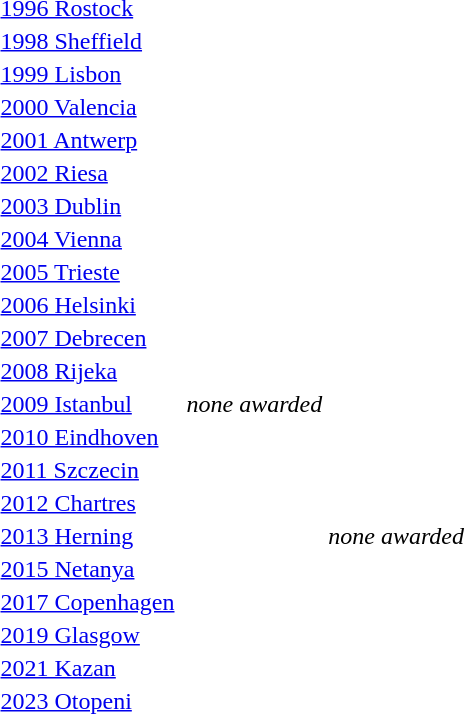<table>
<tr>
<td><a href='#'>1996 Rostock</a></td>
<td></td>
<td></td>
<td></td>
</tr>
<tr>
<td><a href='#'>1998 Sheffield</a></td>
<td></td>
<td></td>
<td></td>
</tr>
<tr>
<td><a href='#'>1999 Lisbon</a></td>
<td></td>
<td></td>
<td></td>
</tr>
<tr>
<td><a href='#'>2000 Valencia</a></td>
<td></td>
<td></td>
<td></td>
</tr>
<tr>
<td><a href='#'>2001 Antwerp</a></td>
<td></td>
<td></td>
<td></td>
</tr>
<tr>
<td><a href='#'>2002 Riesa</a></td>
<td></td>
<td></td>
<td></td>
</tr>
<tr>
<td><a href='#'>2003 Dublin</a></td>
<td></td>
<td></td>
<td></td>
</tr>
<tr>
<td><a href='#'>2004 Vienna</a></td>
<td></td>
<td></td>
<td></td>
</tr>
<tr>
<td><a href='#'>2005 Trieste</a></td>
<td></td>
<td></td>
<td></td>
</tr>
<tr>
<td><a href='#'>2006 Helsinki</a></td>
<td></td>
<td></td>
<td></td>
</tr>
<tr>
<td><a href='#'>2007 Debrecen</a></td>
<td></td>
<td></td>
<td></td>
</tr>
<tr>
<td><a href='#'>2008 Rijeka</a></td>
<td></td>
<td></td>
<td></td>
</tr>
<tr>
<td rowspan=2><a href='#'>2009 Istanbul</a></td>
<td></td>
<td rowspan=2><em>none awarded</em></td>
<td rowspan=2></td>
</tr>
<tr>
<td></td>
</tr>
<tr>
<td><a href='#'>2010 Eindhoven</a></td>
<td></td>
<td></td>
<td></td>
</tr>
<tr>
<td><a href='#'>2011 Szczecin</a></td>
<td></td>
<td></td>
<td></td>
</tr>
<tr>
<td><a href='#'>2012 Chartres</a></td>
<td></td>
<td></td>
<td></td>
</tr>
<tr>
<td rowspan=2><a href='#'>2013 Herning</a></td>
<td rowspan=2></td>
<td></td>
<td rowspan=2><em>none awarded</em></td>
</tr>
<tr>
<td></td>
</tr>
<tr>
<td><a href='#'>2015 Netanya</a></td>
<td></td>
<td></td>
<td></td>
</tr>
<tr>
<td><a href='#'>2017 Copenhagen</a></td>
<td></td>
<td></td>
<td></td>
</tr>
<tr>
<td><a href='#'>2019 Glasgow</a></td>
<td></td>
<td></td>
<td></td>
</tr>
<tr>
<td><a href='#'>2021 Kazan</a></td>
<td></td>
<td></td>
<td></td>
</tr>
<tr>
<td rowspan=2><a href='#'>2023 Otopeni</a></td>
<td rowspan=2></td>
<td rowspan=2></td>
<td></td>
</tr>
<tr>
<td></td>
</tr>
</table>
